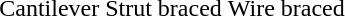<table style="margin:auto; text-align:center;">
<tr>
<td><br><br>Cantilever</td>
<td><br><br>Strut braced</td>
<td><br><br>Wire braced</td>
</tr>
</table>
